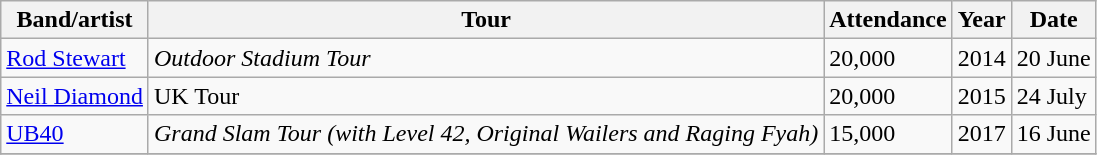<table class = "wikitable sortable">
<tr>
<th>Band/artist</th>
<th>Tour</th>
<th>Attendance</th>
<th>Year</th>
<th>Date</th>
</tr>
<tr>
<td><a href='#'>Rod Stewart</a></td>
<td><em>Outdoor Stadium Tour</em></td>
<td>20,000</td>
<td>2014</td>
<td>20 June</td>
</tr>
<tr>
<td><a href='#'>Neil Diamond</a></td>
<td>UK Tour</td>
<td>20,000</td>
<td>2015</td>
<td>24 July</td>
</tr>
<tr>
<td><a href='#'>UB40</a></td>
<td><em>Grand Slam Tour (with Level 42, Original Wailers and Raging Fyah)</em></td>
<td>15,000</td>
<td>2017</td>
<td>16 June</td>
</tr>
<tr>
</tr>
</table>
